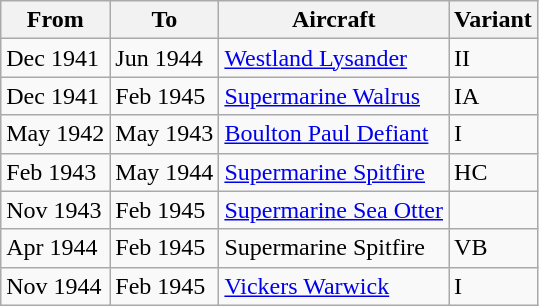<table class="wikitable">
<tr>
<th>From</th>
<th>To</th>
<th>Aircraft</th>
<th>Variant</th>
</tr>
<tr>
<td>Dec 1941</td>
<td>Jun 1944</td>
<td><a href='#'>Westland Lysander</a></td>
<td>II</td>
</tr>
<tr>
<td>Dec 1941</td>
<td>Feb 1945</td>
<td><a href='#'>Supermarine Walrus</a></td>
<td>IA</td>
</tr>
<tr>
<td>May 1942</td>
<td>May 1943</td>
<td><a href='#'>Boulton Paul Defiant</a></td>
<td>I</td>
</tr>
<tr>
<td>Feb 1943</td>
<td>May 1944</td>
<td><a href='#'>Supermarine Spitfire</a></td>
<td>HC</td>
</tr>
<tr>
<td>Nov 1943</td>
<td>Feb 1945</td>
<td><a href='#'>Supermarine Sea Otter</a></td>
<td></td>
</tr>
<tr>
<td>Apr 1944</td>
<td>Feb 1945</td>
<td>Supermarine Spitfire</td>
<td>VB</td>
</tr>
<tr>
<td>Nov 1944</td>
<td>Feb 1945</td>
<td><a href='#'>Vickers Warwick</a></td>
<td>I</td>
</tr>
</table>
